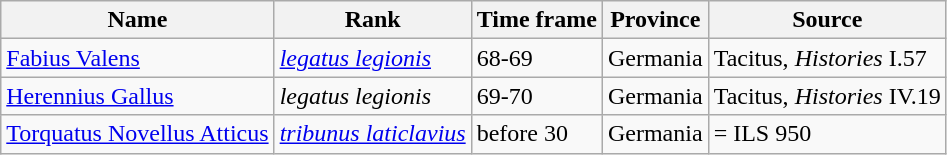<table class="wikitable sortable">
<tr style="vertical-align: top;">
<th>Name</th>
<th>Rank</th>
<th>Time frame</th>
<th>Province</th>
<th>Source</th>
</tr>
<tr>
<td><a href='#'>Fabius Valens</a></td>
<td><em><a href='#'>legatus legionis</a></em></td>
<td>68-69</td>
<td>Germania</td>
<td>Tacitus, <em>Histories</em> I.57</td>
</tr>
<tr>
<td><a href='#'>Herennius Gallus</a></td>
<td><em>legatus legionis</em></td>
<td>69-70</td>
<td>Germania</td>
<td>Tacitus, <em>Histories</em> IV.19</td>
</tr>
<tr>
<td><a href='#'>Torquatus Novellus Atticus</a></td>
<td><em><a href='#'>tribunus laticlavius</a></em></td>
<td>before 30</td>
<td>Germania</td>
<td> = ILS 950</td>
</tr>
</table>
